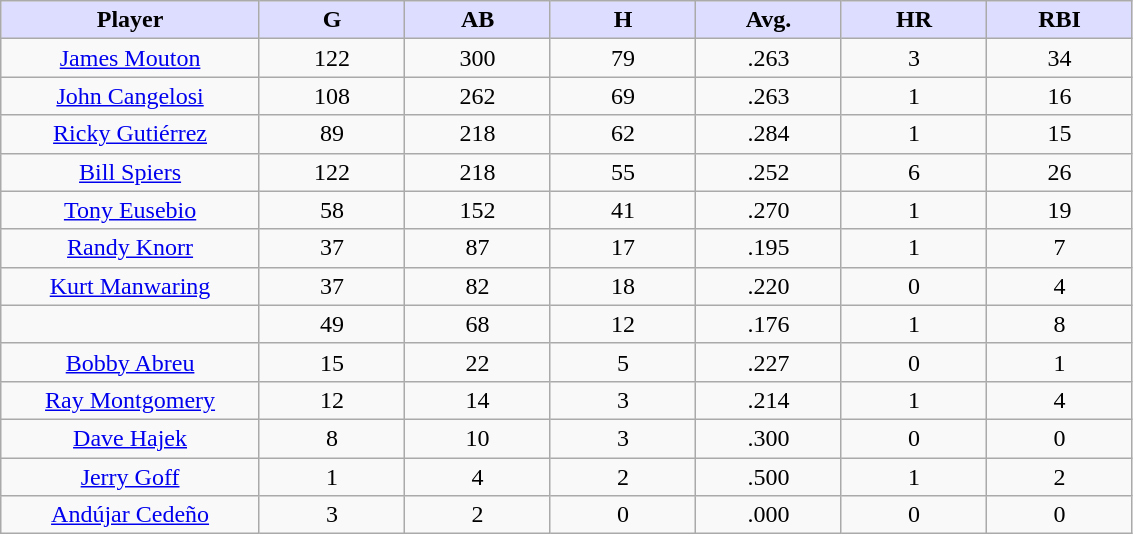<table class="wikitable sortable">
<tr>
<th style="background:#ddf; width:16%;">Player</th>
<th style="background:#ddf; width:9%;">G</th>
<th style="background:#ddf; width:9%;">AB</th>
<th style="background:#ddf; width:9%;">H</th>
<th style="background:#ddf; width:9%;">Avg.</th>
<th style="background:#ddf; width:9%;">HR</th>
<th style="background:#ddf; width:9%;">RBI</th>
</tr>
<tr style="text-align:center;">
<td><a href='#'>James Mouton</a></td>
<td>122</td>
<td>300</td>
<td>79</td>
<td>.263</td>
<td>3</td>
<td>34</td>
</tr>
<tr align=center>
<td><a href='#'>John Cangelosi</a></td>
<td>108</td>
<td>262</td>
<td>69</td>
<td>.263</td>
<td>1</td>
<td>16</td>
</tr>
<tr align=center>
<td><a href='#'>Ricky Gutiérrez</a></td>
<td>89</td>
<td>218</td>
<td>62</td>
<td>.284</td>
<td>1</td>
<td>15</td>
</tr>
<tr align=center>
<td><a href='#'>Bill Spiers</a></td>
<td>122</td>
<td>218</td>
<td>55</td>
<td>.252</td>
<td>6</td>
<td>26</td>
</tr>
<tr align=center>
<td><a href='#'>Tony Eusebio</a></td>
<td>58</td>
<td>152</td>
<td>41</td>
<td>.270</td>
<td>1</td>
<td>19</td>
</tr>
<tr align=center>
<td><a href='#'>Randy Knorr</a></td>
<td>37</td>
<td>87</td>
<td>17</td>
<td>.195</td>
<td>1</td>
<td>7</td>
</tr>
<tr align=center>
<td><a href='#'>Kurt Manwaring</a></td>
<td>37</td>
<td>82</td>
<td>18</td>
<td>.220</td>
<td>0</td>
<td>4</td>
</tr>
<tr align=center>
<td></td>
<td>49</td>
<td>68</td>
<td>12</td>
<td>.176</td>
<td>1</td>
<td>8</td>
</tr>
<tr align=center>
<td><a href='#'>Bobby Abreu</a></td>
<td>15</td>
<td>22</td>
<td>5</td>
<td>.227</td>
<td>0</td>
<td>1</td>
</tr>
<tr align=center>
<td><a href='#'>Ray Montgomery</a></td>
<td>12</td>
<td>14</td>
<td>3</td>
<td>.214</td>
<td>1</td>
<td>4</td>
</tr>
<tr align=center>
<td><a href='#'>Dave Hajek</a></td>
<td>8</td>
<td>10</td>
<td>3</td>
<td>.300</td>
<td>0</td>
<td>0</td>
</tr>
<tr align=center>
<td><a href='#'>Jerry Goff</a></td>
<td>1</td>
<td>4</td>
<td>2</td>
<td>.500</td>
<td>1</td>
<td>2</td>
</tr>
<tr align=center>
<td><a href='#'>Andújar Cedeño</a></td>
<td>3</td>
<td>2</td>
<td>0</td>
<td>.000</td>
<td>0</td>
<td>0</td>
</tr>
</table>
